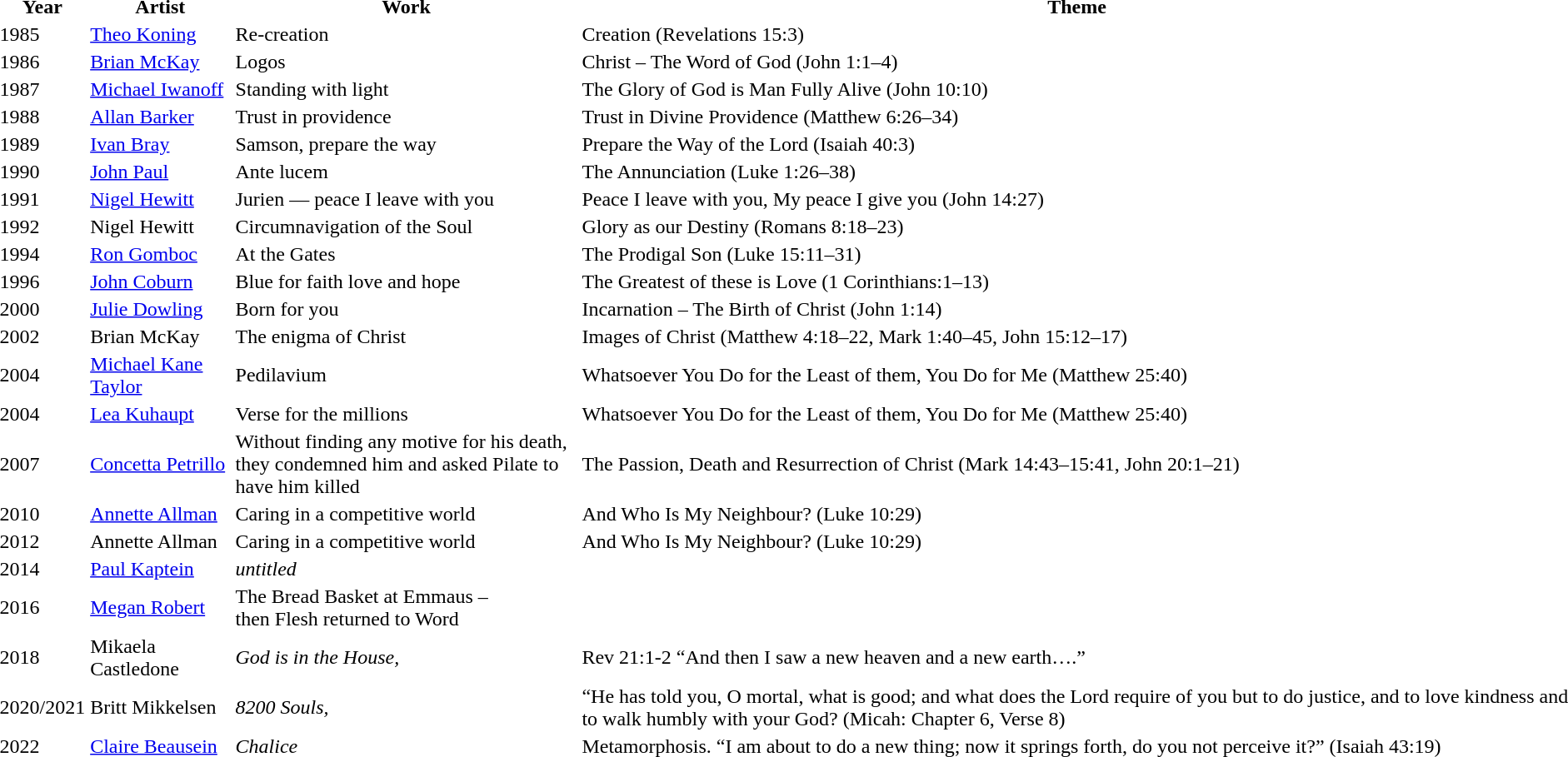<table>
<tr>
<th style="width: 50px;text-align:center;">Year</th>
<th text-align:center;">Artist</th>
<th text-align:center;">Work</th>
<th text-align:center;">Theme</th>
</tr>
<tr>
<td>1985</td>
<td><a href='#'>Theo Koning</a></td>
<td>Re-creation</td>
<td>Creation (Revelations 15:3)</td>
</tr>
<tr>
<td>1986</td>
<td><a href='#'>Brian McKay</a></td>
<td>Logos</td>
<td>Christ – The Word of God (John 1:1–4)</td>
</tr>
<tr>
<td>1987</td>
<td><a href='#'>Michael Iwanoff</a></td>
<td>Standing with light</td>
<td>The Glory of God is Man Fully Alive (John 10:10)</td>
</tr>
<tr>
<td>1988</td>
<td><a href='#'>Allan Barker</a></td>
<td>Trust in providence</td>
<td>Trust in Divine Providence (Matthew 6:26–34)</td>
</tr>
<tr>
<td>1989</td>
<td><a href='#'>Ivan Bray</a></td>
<td>Samson, prepare the way</td>
<td>Prepare the Way of the Lord (Isaiah 40:3)</td>
</tr>
<tr>
<td>1990</td>
<td><a href='#'>John Paul</a></td>
<td>Ante lucem</td>
<td>The Annunciation (Luke 1:26–38)</td>
</tr>
<tr>
<td>1991</td>
<td><a href='#'>Nigel Hewitt</a></td>
<td>Jurien — peace I leave with you</td>
<td>Peace I leave with you, My peace I give you (John 14:27)</td>
</tr>
<tr>
<td>1992</td>
<td>Nigel Hewitt</td>
<td>Circumnavigation of the Soul</td>
<td>Glory as our Destiny (Romans 8:18–23)</td>
</tr>
<tr>
<td>1994</td>
<td><a href='#'>Ron Gomboc</a></td>
<td>At the Gates</td>
<td>The Prodigal Son (Luke 15:11–31)</td>
</tr>
<tr>
<td>1996</td>
<td><a href='#'>John Coburn</a></td>
<td>Blue for faith love and hope</td>
<td>The Greatest of these is Love (1 Corinthians:1–13)</td>
</tr>
<tr>
<td>2000</td>
<td><a href='#'>Julie Dowling</a></td>
<td>Born for you</td>
<td>Incarnation – The Birth of Christ (John 1:14)</td>
</tr>
<tr>
<td>2002</td>
<td>Brian McKay</td>
<td>The enigma of Christ</td>
<td>Images of Christ (Matthew 4:18–22, Mark 1:40–45, John 15:12–17)</td>
</tr>
<tr>
<td>2004</td>
<td><a href='#'>Michael Kane Taylor</a></td>
<td>Pedilavium</td>
<td>Whatsoever You Do for the Least of them, You Do for Me (Matthew 25:40)</td>
</tr>
<tr>
<td>2004</td>
<td><a href='#'>Lea Kuhaupt</a></td>
<td>Verse for the millions</td>
<td>Whatsoever You Do for the Least of them, You Do for Me (Matthew 25:40)</td>
</tr>
<tr>
<td>2007</td>
<td><a href='#'>Concetta Petrillo</a></td>
<td>Without finding any motive for his death, <br>  they condemned him and asked Pilate to have him killed</td>
<td>The Passion, Death and Resurrection of Christ (Mark 14:43–15:41, John 20:1–21)</td>
</tr>
<tr>
<td>2010</td>
<td><a href='#'>Annette Allman</a></td>
<td>Caring in a competitive world</td>
<td>And Who Is My Neighbour? (Luke 10:29)</td>
</tr>
<tr>
<td>2012</td>
<td>Annette Allman</td>
<td>Caring in a competitive world</td>
<td>And Who Is My Neighbour? (Luke 10:29)</td>
</tr>
<tr>
<td>2014</td>
<td><a href='#'>Paul Kaptein</a></td>
<td><em>untitled</em></td>
<td></td>
</tr>
<tr>
<td>2016</td>
<td><a href='#'>Megan Robert</a></td>
<td>The Bread Basket at Emmaus –<br>   then Flesh returned to Word</td>
<td></td>
</tr>
<tr>
<td>2018</td>
<td>Mikaela Castledone</td>
<td><em>God is in the House,</em></td>
<td>Rev 21:1-2 “And then I saw a new heaven and a new earth….”</td>
</tr>
<tr>
<td>2020/2021</td>
<td>Britt Mikkelsen</td>
<td><em>8200 Souls,</em></td>
<td>“He has told you, O mortal, what is good; and what does the Lord require of you but to do justice, and to love kindness and to walk humbly with your God? (Micah: Chapter 6, Verse 8)</td>
</tr>
<tr>
<td>2022</td>
<td><a href='#'>Claire Beausein</a></td>
<td><em>Chalice</em></td>
<td>Metamorphosis. “I am about to do a new thing; now it springs forth, do you not perceive it?” (Isaiah 43:19)</td>
</tr>
<tr>
</tr>
</table>
